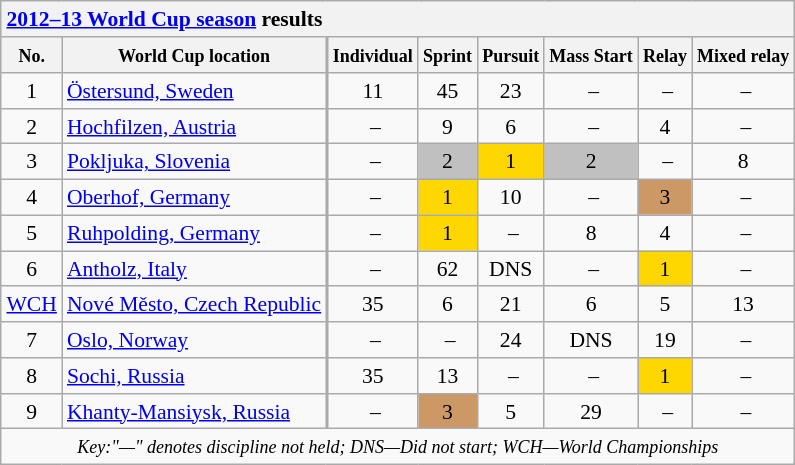<table class="wikitable collapsible collapsed" style="font-size:90%; text-align:center; float: right;  border: 1px; margin: 1em 0 1em 1em">
<tr>
<th colspan="9" style="white-space:nowrap; text-align:left;"><a href='#'>2012–13 World Cup season</a> results  </th>
</tr>
<tr>
<th><small>No.</small></th>
<th><small>World Cup location</small></th>
<td rowspan="11" style="border-bottom-width:2x; padding:0;"></td>
<th><small>Individual</small></th>
<th><small>Sprint</small></th>
<th><small>Pursuit</small></th>
<th><small>Mass Start</small></th>
<th><small>Relay</small></th>
<th><small>Mixed relay</small></th>
</tr>
<tr>
<td>1</td>
<td align="left"><a href='#'>Östersund, Sweden</a></td>
<td>11</td>
<td>45</td>
<td>23</td>
<td> –</td>
<td> –</td>
<td> –</td>
</tr>
<tr>
<td>2</td>
<td align="left"><a href='#'>Hochfilzen, Austria</a></td>
<td> –</td>
<td>9</td>
<td>6</td>
<td> –</td>
<td>4</td>
<td> –</td>
</tr>
<tr>
<td>3</td>
<td align="left"><a href='#'>Pokljuka, Slovenia</a></td>
<td> –</td>
<td bgcolor="silver">2</td>
<td style="background:gold;">1</td>
<td bgcolor="silver">2</td>
<td> –</td>
<td>8</td>
</tr>
<tr>
<td>4</td>
<td style="text-align:left;"><a href='#'>Oberhof, Germany</a></td>
<td> –</td>
<td style="background:gold;">1</td>
<td>10</td>
<td> –</td>
<td style="background:#CC9966;">3</td>
<td> –</td>
</tr>
<tr>
<td>5</td>
<td style="text-align:left;"><a href='#'>Ruhpolding, Germany</a></td>
<td> –</td>
<td style="background:gold;">1</td>
<td> –</td>
<td>8</td>
<td>4</td>
<td> –</td>
</tr>
<tr>
<td>6</td>
<td style="text-align:left;"><a href='#'>Antholz, Italy</a></td>
<td> –</td>
<td>62</td>
<td>DNS</td>
<td> –</td>
<td style="background:gold;">1</td>
<td> –</td>
</tr>
<tr>
<td><a href='#'>WCH</a></td>
<td style="text-align:left;"><a href='#'>Nové Město, Czech Republic</a></td>
<td>35</td>
<td>6</td>
<td>21</td>
<td>6</td>
<td>5</td>
<td>13</td>
</tr>
<tr>
<td>7</td>
<td style="text-align:left;"><a href='#'>Oslo, Norway</a></td>
<td> –</td>
<td> –</td>
<td>24</td>
<td>DNS</td>
<td>19</td>
<td> –</td>
</tr>
<tr>
<td>8</td>
<td style="text-align:left;"><a href='#'>Sochi, Russia</a></td>
<td>35</td>
<td>13</td>
<td> –</td>
<td> –</td>
<td style="background:gold">1</td>
<td> –</td>
</tr>
<tr>
<td>9</td>
<td style="text-align:left;"><a href='#'>Khanty-Mansiysk, Russia</a></td>
<td> –</td>
<td style="background:#CC9966;">3</td>
<td>5</td>
<td>29</td>
<td> –</td>
<td> –</td>
</tr>
<tr>
<td style="text-align:center;" colspan="9"><small><em>Key:"—" denotes discipline not held; DNS—Did not start; WCH—World Championships</em></small></td>
</tr>
</table>
